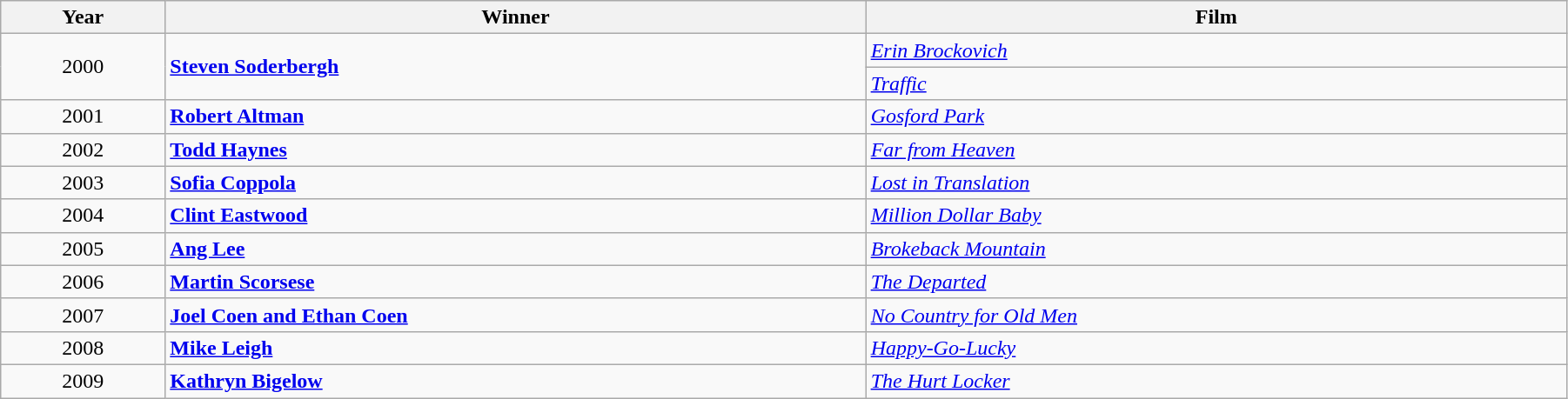<table class="wikitable" width="95%" cellpadding="5">
<tr>
<th width="100"><strong>Year</strong></th>
<th width="450"><strong>Winner</strong></th>
<th width="450"><strong>Film</strong></th>
</tr>
<tr>
<td rowspan="2" style="text-align:center;">2000</td>
<td rowspan="2"><strong><a href='#'>Steven Soderbergh</a></strong></td>
<td><em><a href='#'>Erin Brockovich</a></em></td>
</tr>
<tr>
<td><em><a href='#'>Traffic</a></em></td>
</tr>
<tr>
<td style="text-align:center;">2001</td>
<td><strong><a href='#'>Robert Altman</a></strong></td>
<td><em><a href='#'>Gosford Park</a></em></td>
</tr>
<tr>
<td style="text-align:center;">2002</td>
<td><strong><a href='#'>Todd Haynes</a></strong></td>
<td><em><a href='#'>Far from Heaven</a></em></td>
</tr>
<tr>
<td style="text-align:center;">2003</td>
<td><strong><a href='#'>Sofia Coppola</a></strong></td>
<td><em><a href='#'>Lost in Translation</a></em></td>
</tr>
<tr>
<td style="text-align:center;">2004</td>
<td><strong><a href='#'>Clint Eastwood</a></strong></td>
<td><em><a href='#'>Million Dollar Baby</a></em></td>
</tr>
<tr>
<td style="text-align:center;">2005</td>
<td><strong><a href='#'>Ang Lee</a></strong></td>
<td><em><a href='#'>Brokeback Mountain</a></em></td>
</tr>
<tr>
<td style="text-align:center;">2006</td>
<td><strong><a href='#'>Martin Scorsese</a></strong></td>
<td><em><a href='#'>The Departed</a></em></td>
</tr>
<tr>
<td style="text-align:center;">2007</td>
<td><strong><a href='#'>Joel Coen and Ethan Coen</a></strong></td>
<td><em><a href='#'>No Country for Old Men</a></em></td>
</tr>
<tr>
<td style="text-align:center;">2008</td>
<td><strong><a href='#'>Mike Leigh</a></strong></td>
<td><em><a href='#'>Happy-Go-Lucky</a></em></td>
</tr>
<tr>
<td style="text-align:center;">2009</td>
<td><strong><a href='#'>Kathryn Bigelow</a></strong></td>
<td><em><a href='#'>The Hurt Locker</a></em></td>
</tr>
</table>
